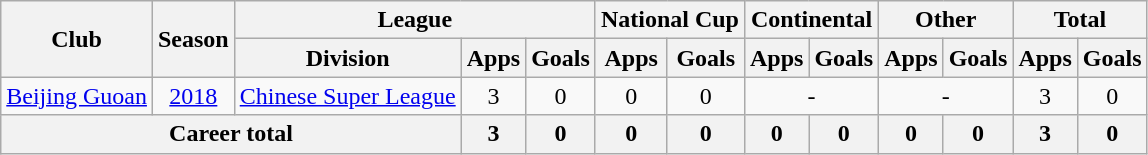<table class="wikitable" style="text-align: center">
<tr>
<th rowspan="2">Club</th>
<th rowspan="2">Season</th>
<th colspan="3">League</th>
<th colspan="2">National Cup</th>
<th colspan="2">Continental</th>
<th colspan="2">Other</th>
<th colspan="2">Total</th>
</tr>
<tr>
<th>Division</th>
<th>Apps</th>
<th>Goals</th>
<th>Apps</th>
<th>Goals</th>
<th>Apps</th>
<th>Goals</th>
<th>Apps</th>
<th>Goals</th>
<th>Apps</th>
<th>Goals</th>
</tr>
<tr>
<td rowspan="1"><a href='#'>Beijing Guoan</a></td>
<td><a href='#'>2018</a></td>
<td rowspan="1"><a href='#'>Chinese Super League</a></td>
<td>3</td>
<td>0</td>
<td>0</td>
<td>0</td>
<td colspan="2">-</td>
<td colspan="2">-</td>
<td>3</td>
<td>0</td>
</tr>
<tr>
<th colspan=3>Career total</th>
<th>3</th>
<th>0</th>
<th>0</th>
<th>0</th>
<th>0</th>
<th>0</th>
<th>0</th>
<th>0</th>
<th>3</th>
<th>0</th>
</tr>
</table>
